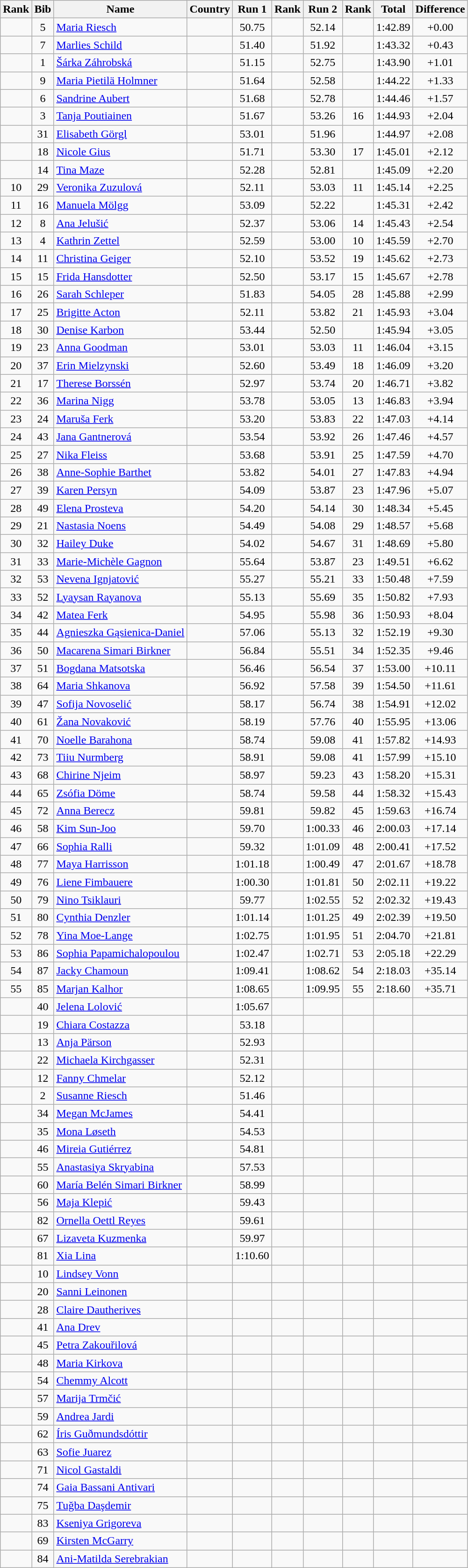<table class="wikitable sortable" style="text-align:center">
<tr>
<th>Rank</th>
<th>Bib</th>
<th>Name</th>
<th>Country</th>
<th>Run 1</th>
<th>Rank</th>
<th>Run 2</th>
<th>Rank</th>
<th>Total</th>
<th>Difference</th>
</tr>
<tr>
<td></td>
<td>5</td>
<td align=left><a href='#'>Maria Riesch</a></td>
<td align=left></td>
<td>50.75</td>
<td></td>
<td>52.14</td>
<td></td>
<td>1:42.89</td>
<td>+0.00</td>
</tr>
<tr>
<td></td>
<td>7</td>
<td align=left><a href='#'>Marlies Schild</a></td>
<td align=left></td>
<td>51.40</td>
<td></td>
<td>51.92</td>
<td></td>
<td>1:43.32</td>
<td>+0.43</td>
</tr>
<tr>
<td></td>
<td>1</td>
<td align=left><a href='#'>Šárka Záhrobská</a></td>
<td align=left></td>
<td>51.15</td>
<td></td>
<td>52.75</td>
<td></td>
<td>1:43.90</td>
<td>+1.01</td>
</tr>
<tr>
<td></td>
<td>9</td>
<td align=left><a href='#'>Maria Pietilä Holmner</a></td>
<td align=left></td>
<td>51.64</td>
<td></td>
<td>52.58</td>
<td></td>
<td>1:44.22</td>
<td>+1.33</td>
</tr>
<tr>
<td></td>
<td>6</td>
<td align=left><a href='#'>Sandrine Aubert</a></td>
<td align=left></td>
<td>51.68</td>
<td></td>
<td>52.78</td>
<td></td>
<td>1:44.46</td>
<td>+1.57</td>
</tr>
<tr>
<td></td>
<td>3</td>
<td align=left><a href='#'>Tanja Poutiainen</a></td>
<td align=left></td>
<td>51.67</td>
<td></td>
<td>53.26</td>
<td>16</td>
<td>1:44.93</td>
<td>+2.04</td>
</tr>
<tr>
<td></td>
<td>31</td>
<td align=left><a href='#'>Elisabeth Görgl</a></td>
<td align=left></td>
<td>53.01</td>
<td></td>
<td>51.96</td>
<td></td>
<td>1:44.97</td>
<td>+2.08</td>
</tr>
<tr>
<td></td>
<td>18</td>
<td align=left><a href='#'>Nicole Gius</a></td>
<td align=left></td>
<td>51.71</td>
<td></td>
<td>53.30</td>
<td>17</td>
<td>1:45.01</td>
<td>+2.12</td>
</tr>
<tr>
<td></td>
<td>14</td>
<td align=left><a href='#'>Tina Maze</a></td>
<td align=left></td>
<td>52.28</td>
<td></td>
<td>52.81</td>
<td></td>
<td>1:45.09</td>
<td>+2.20</td>
</tr>
<tr>
<td>10</td>
<td>29</td>
<td align=left><a href='#'>Veronika Zuzulová</a></td>
<td align=left></td>
<td>52.11</td>
<td></td>
<td>53.03</td>
<td>11</td>
<td>1:45.14</td>
<td>+2.25</td>
</tr>
<tr>
<td>11</td>
<td>16</td>
<td align=left><a href='#'>Manuela Mölgg</a></td>
<td align=left></td>
<td>53.09</td>
<td></td>
<td>52.22</td>
<td></td>
<td>1:45.31</td>
<td>+2.42</td>
</tr>
<tr>
<td>12</td>
<td>8</td>
<td align=left><a href='#'>Ana Jelušić</a></td>
<td align=left></td>
<td>52.37</td>
<td></td>
<td>53.06</td>
<td>14</td>
<td>1:45.43</td>
<td>+2.54</td>
</tr>
<tr>
<td>13</td>
<td>4</td>
<td align=left><a href='#'>Kathrin Zettel</a></td>
<td align=left></td>
<td>52.59</td>
<td></td>
<td>53.00</td>
<td>10</td>
<td>1:45.59</td>
<td>+2.70</td>
</tr>
<tr>
<td>14</td>
<td>11</td>
<td align=left><a href='#'>Christina Geiger</a></td>
<td align=left></td>
<td>52.10</td>
<td></td>
<td>53.52</td>
<td>19</td>
<td>1:45.62</td>
<td>+2.73</td>
</tr>
<tr>
<td>15</td>
<td>15</td>
<td align=left><a href='#'>Frida Hansdotter</a></td>
<td align=left></td>
<td>52.50</td>
<td></td>
<td>53.17</td>
<td>15</td>
<td>1:45.67</td>
<td>+2.78</td>
</tr>
<tr>
<td>16</td>
<td>26</td>
<td align=left><a href='#'>Sarah Schleper</a></td>
<td align=left></td>
<td>51.83</td>
<td></td>
<td>54.05</td>
<td>28</td>
<td>1:45.88</td>
<td>+2.99</td>
</tr>
<tr>
<td>17</td>
<td>25</td>
<td align=left><a href='#'>Brigitte Acton</a></td>
<td align=left></td>
<td>52.11</td>
<td></td>
<td>53.82</td>
<td>21</td>
<td>1:45.93</td>
<td>+3.04</td>
</tr>
<tr>
<td>18</td>
<td>30</td>
<td align=left><a href='#'>Denise Karbon</a></td>
<td align=left></td>
<td>53.44</td>
<td></td>
<td>52.50</td>
<td></td>
<td>1:45.94</td>
<td>+3.05</td>
</tr>
<tr>
<td>19</td>
<td>23</td>
<td align=left><a href='#'>Anna Goodman</a></td>
<td align=left></td>
<td>53.01</td>
<td></td>
<td>53.03</td>
<td>11</td>
<td>1:46.04</td>
<td>+3.15</td>
</tr>
<tr>
<td>20</td>
<td>37</td>
<td align=left><a href='#'>Erin Mielzynski</a></td>
<td align=left></td>
<td>52.60</td>
<td></td>
<td>53.49</td>
<td>18</td>
<td>1:46.09</td>
<td>+3.20</td>
</tr>
<tr>
<td>21</td>
<td>17</td>
<td align=left><a href='#'>Therese Borssén</a></td>
<td align=left></td>
<td>52.97</td>
<td></td>
<td>53.74</td>
<td>20</td>
<td>1:46.71</td>
<td>+3.82</td>
</tr>
<tr>
<td>22</td>
<td>36</td>
<td align=left><a href='#'>Marina Nigg</a></td>
<td align=left></td>
<td>53.78</td>
<td></td>
<td>53.05</td>
<td>13</td>
<td>1:46.83</td>
<td>+3.94</td>
</tr>
<tr>
<td>23</td>
<td>24</td>
<td align=left><a href='#'>Maruša Ferk</a></td>
<td align=left></td>
<td>53.20</td>
<td></td>
<td>53.83</td>
<td>22</td>
<td>1:47.03</td>
<td>+4.14</td>
</tr>
<tr>
<td>24</td>
<td>43</td>
<td align=left><a href='#'>Jana Gantnerová</a></td>
<td align=left></td>
<td>53.54</td>
<td></td>
<td>53.92</td>
<td>26</td>
<td>1:47.46</td>
<td>+4.57</td>
</tr>
<tr>
<td>25</td>
<td>27</td>
<td align=left><a href='#'>Nika Fleiss</a></td>
<td align=left></td>
<td>53.68</td>
<td></td>
<td>53.91</td>
<td>25</td>
<td>1:47.59</td>
<td>+4.70</td>
</tr>
<tr>
<td>26</td>
<td>38</td>
<td align=left><a href='#'>Anne-Sophie Barthet</a></td>
<td align=left></td>
<td>53.82</td>
<td></td>
<td>54.01</td>
<td>27</td>
<td>1:47.83</td>
<td>+4.94</td>
</tr>
<tr>
<td>27</td>
<td>39</td>
<td align=left><a href='#'>Karen Persyn</a></td>
<td align=left></td>
<td>54.09</td>
<td></td>
<td>53.87</td>
<td>23</td>
<td>1:47.96</td>
<td>+5.07</td>
</tr>
<tr>
<td>28</td>
<td>49</td>
<td align=left><a href='#'>Elena Prosteva</a></td>
<td align=left></td>
<td>54.20</td>
<td></td>
<td>54.14</td>
<td>30</td>
<td>1:48.34</td>
<td>+5.45</td>
</tr>
<tr>
<td>29</td>
<td>21</td>
<td align=left><a href='#'>Nastasia Noens</a></td>
<td align=left></td>
<td>54.49</td>
<td></td>
<td>54.08</td>
<td>29</td>
<td>1:48.57</td>
<td>+5.68</td>
</tr>
<tr>
<td>30</td>
<td>32</td>
<td align=left><a href='#'>Hailey Duke</a></td>
<td align=left></td>
<td>54.02</td>
<td></td>
<td>54.67</td>
<td>31</td>
<td>1:48.69</td>
<td>+5.80</td>
</tr>
<tr>
<td>31</td>
<td>33</td>
<td align=left><a href='#'>Marie-Michèle Gagnon</a></td>
<td align=left></td>
<td>55.64</td>
<td></td>
<td>53.87</td>
<td>23</td>
<td>1:49.51</td>
<td>+6.62</td>
</tr>
<tr>
<td>32</td>
<td>53</td>
<td align=left><a href='#'>Nevena Ignjatović</a></td>
<td align=left></td>
<td>55.27</td>
<td></td>
<td>55.21</td>
<td>33</td>
<td>1:50.48</td>
<td>+7.59</td>
</tr>
<tr>
<td>33</td>
<td>52</td>
<td align=left><a href='#'>Lyaysan Rayanova</a></td>
<td align=left></td>
<td>55.13</td>
<td></td>
<td>55.69</td>
<td>35</td>
<td>1:50.82</td>
<td>+7.93</td>
</tr>
<tr>
<td>34</td>
<td>42</td>
<td align=left><a href='#'>Matea Ferk</a></td>
<td align=left></td>
<td>54.95</td>
<td></td>
<td>55.98</td>
<td>36</td>
<td>1:50.93</td>
<td>+8.04</td>
</tr>
<tr>
<td>35</td>
<td>44</td>
<td align=left><a href='#'>Agnieszka Gąsienica-Daniel</a></td>
<td align=left></td>
<td>57.06</td>
<td></td>
<td>55.13</td>
<td>32</td>
<td>1:52.19</td>
<td>+9.30</td>
</tr>
<tr>
<td>36</td>
<td>50</td>
<td align=left><a href='#'>Macarena Simari Birkner</a></td>
<td align=left></td>
<td>56.84</td>
<td></td>
<td>55.51</td>
<td>34</td>
<td>1:52.35</td>
<td>+9.46</td>
</tr>
<tr>
<td>37</td>
<td>51</td>
<td align=left><a href='#'>Bogdana Matsotska</a></td>
<td align=left></td>
<td>56.46</td>
<td></td>
<td>56.54</td>
<td>37</td>
<td>1:53.00</td>
<td>+10.11</td>
</tr>
<tr>
<td>38</td>
<td>64</td>
<td align=left><a href='#'>Maria Shkanova</a></td>
<td align=left></td>
<td>56.92</td>
<td></td>
<td>57.58</td>
<td>39</td>
<td>1:54.50</td>
<td>+11.61</td>
</tr>
<tr>
<td>39</td>
<td>47</td>
<td align=left><a href='#'>Sofija Novoselić</a></td>
<td align=left></td>
<td>58.17</td>
<td></td>
<td>56.74</td>
<td>38</td>
<td>1:54.91</td>
<td>+12.02</td>
</tr>
<tr>
<td>40</td>
<td>61</td>
<td align=left><a href='#'>Žana Novaković</a></td>
<td align=left></td>
<td>58.19</td>
<td></td>
<td>57.76</td>
<td>40</td>
<td>1:55.95</td>
<td>+13.06</td>
</tr>
<tr>
<td>41</td>
<td>70</td>
<td align=left><a href='#'>Noelle Barahona</a></td>
<td align=left></td>
<td>58.74</td>
<td></td>
<td>59.08</td>
<td>41</td>
<td>1:57.82</td>
<td>+14.93</td>
</tr>
<tr>
<td>42</td>
<td>73</td>
<td align=left><a href='#'>Tiiu Nurmberg</a></td>
<td align=left></td>
<td>58.91</td>
<td></td>
<td>59.08</td>
<td>41</td>
<td>1:57.99</td>
<td>+15.10</td>
</tr>
<tr>
<td>43</td>
<td>68</td>
<td align=left><a href='#'>Chirine Njeim</a></td>
<td align=left></td>
<td>58.97</td>
<td></td>
<td>59.23</td>
<td>43</td>
<td>1:58.20</td>
<td>+15.31</td>
</tr>
<tr>
<td>44</td>
<td>65</td>
<td align=left><a href='#'>Zsófia Döme</a></td>
<td align=left></td>
<td>58.74</td>
<td></td>
<td>59.58</td>
<td>44</td>
<td>1:58.32</td>
<td>+15.43</td>
</tr>
<tr>
<td>45</td>
<td>72</td>
<td align=left><a href='#'>Anna Berecz</a></td>
<td align=left></td>
<td>59.81</td>
<td></td>
<td>59.82</td>
<td>45</td>
<td>1:59.63</td>
<td>+16.74</td>
</tr>
<tr>
<td>46</td>
<td>58</td>
<td align=left><a href='#'>Kim Sun-Joo</a></td>
<td align=left></td>
<td>59.70</td>
<td></td>
<td>1:00.33</td>
<td>46</td>
<td>2:00.03</td>
<td>+17.14</td>
</tr>
<tr>
<td>47</td>
<td>66</td>
<td align=left><a href='#'>Sophia Ralli</a></td>
<td align=left></td>
<td>59.32</td>
<td></td>
<td>1:01.09</td>
<td>48</td>
<td>2:00.41</td>
<td>+17.52</td>
</tr>
<tr>
<td>48</td>
<td>77</td>
<td align=left><a href='#'>Maya Harrisson</a></td>
<td align=left></td>
<td>1:01.18</td>
<td></td>
<td>1:00.49</td>
<td>47</td>
<td>2:01.67</td>
<td>+18.78</td>
</tr>
<tr>
<td>49</td>
<td>76</td>
<td align=left><a href='#'>Liene Fimbauere</a></td>
<td align=left></td>
<td>1:00.30</td>
<td></td>
<td>1:01.81</td>
<td>50</td>
<td>2:02.11</td>
<td>+19.22</td>
</tr>
<tr>
<td>50</td>
<td>79</td>
<td align=left><a href='#'>Nino Tsiklauri</a></td>
<td align=left></td>
<td>59.77</td>
<td></td>
<td>1:02.55</td>
<td>52</td>
<td>2:02.32</td>
<td>+19.43</td>
</tr>
<tr>
<td>51</td>
<td>80</td>
<td align=left><a href='#'>Cynthia Denzler</a></td>
<td align=left></td>
<td>1:01.14</td>
<td></td>
<td>1:01.25</td>
<td>49</td>
<td>2:02.39</td>
<td>+19.50</td>
</tr>
<tr>
<td>52</td>
<td>78</td>
<td align=left><a href='#'>Yina Moe-Lange</a></td>
<td align=left></td>
<td>1:02.75</td>
<td></td>
<td>1:01.95</td>
<td>51</td>
<td>2:04.70</td>
<td>+21.81</td>
</tr>
<tr>
<td>53</td>
<td>86</td>
<td align=left><a href='#'>Sophia Papamichalopoulou</a></td>
<td align=left></td>
<td>1:02.47</td>
<td></td>
<td>1:02.71</td>
<td>53</td>
<td>2:05.18</td>
<td>+22.29</td>
</tr>
<tr>
<td>54</td>
<td>87</td>
<td align=left><a href='#'>Jacky Chamoun</a></td>
<td align=left></td>
<td>1:09.41</td>
<td></td>
<td>1:08.62</td>
<td>54</td>
<td>2:18.03</td>
<td>+35.14</td>
</tr>
<tr>
<td>55</td>
<td>85</td>
<td align=left><a href='#'>Marjan Kalhor</a></td>
<td align=left></td>
<td>1:08.65</td>
<td></td>
<td>1:09.95</td>
<td>55</td>
<td>2:18.60</td>
<td>+35.71</td>
</tr>
<tr>
<td></td>
<td>40</td>
<td align=left><a href='#'>Jelena Lolović</a></td>
<td align=left></td>
<td>1:05.67</td>
<td></td>
<td></td>
<td></td>
<td></td>
<td></td>
</tr>
<tr>
<td></td>
<td>19</td>
<td align=left><a href='#'>Chiara Costazza</a></td>
<td align=left></td>
<td>53.18</td>
<td></td>
<td></td>
<td></td>
<td></td>
<td></td>
</tr>
<tr>
<td></td>
<td>13</td>
<td align=left><a href='#'>Anja Pärson</a></td>
<td align=left></td>
<td>52.93</td>
<td></td>
<td></td>
<td></td>
<td></td>
<td></td>
</tr>
<tr>
<td></td>
<td>22</td>
<td align=left><a href='#'>Michaela Kirchgasser</a></td>
<td align=left></td>
<td>52.31</td>
<td></td>
<td></td>
<td></td>
<td></td>
<td></td>
</tr>
<tr>
<td></td>
<td>12</td>
<td align=left><a href='#'>Fanny Chmelar</a></td>
<td align=left></td>
<td>52.12</td>
<td></td>
<td></td>
<td></td>
<td></td>
<td></td>
</tr>
<tr>
<td></td>
<td>2</td>
<td align=left><a href='#'>Susanne Riesch</a></td>
<td align=left></td>
<td>51.46</td>
<td></td>
<td></td>
<td></td>
<td></td>
<td></td>
</tr>
<tr>
<td></td>
<td>34</td>
<td align=left><a href='#'>Megan McJames</a></td>
<td align=left></td>
<td>54.41</td>
<td></td>
<td></td>
<td></td>
<td></td>
<td></td>
</tr>
<tr>
<td></td>
<td>35</td>
<td align=left><a href='#'>Mona Løseth</a></td>
<td align=left></td>
<td>54.53</td>
<td></td>
<td></td>
<td></td>
<td></td>
<td></td>
</tr>
<tr>
<td></td>
<td>46</td>
<td align=left><a href='#'>Mireia Gutiérrez</a></td>
<td align=left></td>
<td>54.81</td>
<td></td>
<td></td>
<td></td>
<td></td>
<td></td>
</tr>
<tr>
<td></td>
<td>55</td>
<td align=left><a href='#'>Anastasiya Skryabina</a></td>
<td align=left></td>
<td>57.53</td>
<td></td>
<td></td>
<td></td>
<td></td>
<td></td>
</tr>
<tr>
<td></td>
<td>60</td>
<td align=left><a href='#'>María Belén Simari Birkner</a></td>
<td align=left></td>
<td>58.99</td>
<td></td>
<td></td>
<td></td>
<td></td>
<td></td>
</tr>
<tr>
<td></td>
<td>56</td>
<td align=left><a href='#'>Maja Klepić</a></td>
<td align=left></td>
<td>59.43</td>
<td></td>
<td></td>
<td></td>
<td></td>
<td></td>
</tr>
<tr>
<td></td>
<td>82</td>
<td align=left><a href='#'>Ornella Oettl Reyes</a></td>
<td align=left></td>
<td>59.61</td>
<td></td>
<td></td>
<td></td>
<td></td>
<td></td>
</tr>
<tr>
<td></td>
<td>67</td>
<td align=left><a href='#'>Lizaveta Kuzmenka</a></td>
<td align=left></td>
<td>59.97</td>
<td></td>
<td></td>
<td></td>
<td></td>
<td></td>
</tr>
<tr>
<td></td>
<td>81</td>
<td align=left><a href='#'>Xia Lina</a></td>
<td align=left></td>
<td>1:10.60</td>
<td></td>
<td></td>
<td></td>
<td></td>
<td></td>
</tr>
<tr>
<td></td>
<td>10</td>
<td align=left><a href='#'>Lindsey Vonn</a></td>
<td align=left></td>
<td></td>
<td></td>
<td></td>
<td></td>
<td></td>
<td></td>
</tr>
<tr>
<td></td>
<td>20</td>
<td align=left><a href='#'>Sanni Leinonen</a></td>
<td align=left></td>
<td></td>
<td></td>
<td></td>
<td></td>
<td></td>
<td></td>
</tr>
<tr>
<td></td>
<td>28</td>
<td align=left><a href='#'>Claire Dautherives</a></td>
<td align=left></td>
<td></td>
<td></td>
<td></td>
<td></td>
<td></td>
<td></td>
</tr>
<tr>
<td></td>
<td>41</td>
<td align=left><a href='#'>Ana Drev</a></td>
<td align=left></td>
<td></td>
<td></td>
<td></td>
<td></td>
<td></td>
<td></td>
</tr>
<tr>
<td></td>
<td>45</td>
<td align=left><a href='#'>Petra Zakouřilová</a></td>
<td align=left></td>
<td></td>
<td></td>
<td></td>
<td></td>
<td></td>
<td></td>
</tr>
<tr>
<td></td>
<td>48</td>
<td align=left><a href='#'>Maria Kirkova</a></td>
<td align=left></td>
<td></td>
<td></td>
<td></td>
<td></td>
<td></td>
<td></td>
</tr>
<tr>
<td></td>
<td>54</td>
<td align=left><a href='#'>Chemmy Alcott</a></td>
<td align=left></td>
<td></td>
<td></td>
<td></td>
<td></td>
<td></td>
<td></td>
</tr>
<tr>
<td></td>
<td>57</td>
<td align=left><a href='#'>Marija Trmčić</a></td>
<td align=left></td>
<td></td>
<td></td>
<td></td>
<td></td>
<td></td>
<td></td>
</tr>
<tr>
<td></td>
<td>59</td>
<td align=left><a href='#'>Andrea Jardi</a></td>
<td align=left></td>
<td></td>
<td></td>
<td></td>
<td></td>
<td></td>
<td></td>
</tr>
<tr>
<td></td>
<td>62</td>
<td align=left><a href='#'>Íris Guðmundsdóttir</a></td>
<td align=left></td>
<td></td>
<td></td>
<td></td>
<td></td>
<td></td>
<td></td>
</tr>
<tr>
<td></td>
<td>63</td>
<td align=left><a href='#'>Sofie Juarez</a></td>
<td align=left></td>
<td></td>
<td></td>
<td></td>
<td></td>
<td></td>
<td></td>
</tr>
<tr>
<td></td>
<td>71</td>
<td align=left><a href='#'>Nicol Gastaldi</a></td>
<td align=left></td>
<td></td>
<td></td>
<td></td>
<td></td>
<td></td>
<td></td>
</tr>
<tr>
<td></td>
<td>74</td>
<td align=left><a href='#'>Gaia Bassani Antivari</a></td>
<td align=left></td>
<td></td>
<td></td>
<td></td>
<td></td>
<td></td>
<td></td>
</tr>
<tr>
<td></td>
<td>75</td>
<td align=left><a href='#'>Tuğba Daşdemir</a></td>
<td align=left></td>
<td></td>
<td></td>
<td></td>
<td></td>
<td></td>
<td></td>
</tr>
<tr>
<td></td>
<td>83</td>
<td align=left><a href='#'>Kseniya Grigoreva</a></td>
<td align=left></td>
<td></td>
<td></td>
<td></td>
<td></td>
<td></td>
<td></td>
</tr>
<tr>
<td></td>
<td>69</td>
<td align=left><a href='#'>Kirsten McGarry</a></td>
<td align=left></td>
<td></td>
<td></td>
<td></td>
<td></td>
<td></td>
<td></td>
</tr>
<tr>
<td></td>
<td>84</td>
<td align=left><a href='#'>Ani-Matilda Serebrakian</a></td>
<td align=left></td>
<td></td>
<td></td>
<td></td>
<td></td>
<td></td>
<td></td>
</tr>
</table>
